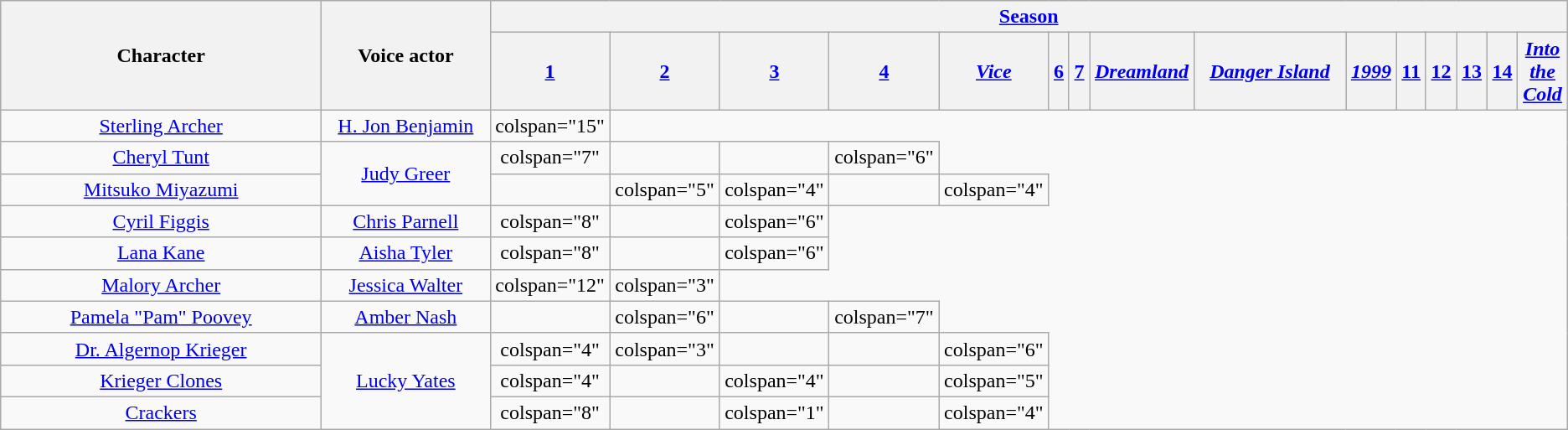<table class="wikitable plainrowheaders" style="text-align:center">
<tr>
<th rowspan="2" width="19%" scope="col">Character</th>
<th rowspan="2" width="10%" scope="col">Voice actor</th>
<th colspan="15"><a href='#'>Season</a></th>
</tr>
<tr>
<th width="1%" scope="col"><a href='#'>1</a></th>
<th width="1%" scope="col"><a href='#'>2</a></th>
<th width="1%" scope="col"><a href='#'>3</a></th>
<th width="1%" scope="col"><a href='#'>4</a></th>
<th width="1%" scope="col"><a href='#'><em>Vice</em></a></th>
<th width="1%" scope="col"><a href='#'>6</a></th>
<th width="1%" scope="col"><a href='#'>7</a></th>
<th width="1%" scope="col"><a href='#'><em>Dreamland</em></a></th>
<th width="9%" scope="col"><a href='#'><em>Danger Island</em></a></th>
<th width="1%" scope="col"><a href='#'><em>1999</em></a></th>
<th width="1%" scope="col"><a href='#'>11</a></th>
<th width="1%" scope="col"><a href='#'>12</a></th>
<th width="1%" scope="col"><a href='#'>13</a></th>
<th width="1%" scope="col"><a href='#'>14</a></th>
<th width="1%" scope="col"><a href='#'><em>Into the Cold</em></a></th>
</tr>
<tr>
<td><a href='#'>Sterling Archer</a></td>
<td><a href='#'>H. Jon Benjamin</a></td>
<td>colspan="15" </td>
</tr>
<tr>
<td><a href='#'>Cheryl Tunt</a></td>
<td rowspan="2"><a href='#'>Judy Greer</a></td>
<td>colspan="7" </td>
<td></td>
<td></td>
<td>colspan="6" </td>
</tr>
<tr>
<td><a href='#'>Mitsuko Miyazumi</a></td>
<td></td>
<td>colspan="5" </td>
<td>colspan="4" </td>
<td></td>
<td>colspan="4" </td>
</tr>
<tr>
<td><a href='#'>Cyril Figgis</a></td>
<td><a href='#'>Chris Parnell</a></td>
<td>colspan="8" </td>
<td></td>
<td>colspan="6" </td>
</tr>
<tr>
<td><a href='#'>Lana Kane</a></td>
<td><a href='#'>Aisha Tyler</a></td>
<td>colspan="8" </td>
<td></td>
<td>colspan="6" </td>
</tr>
<tr>
<td><a href='#'>Malory Archer</a></td>
<td><a href='#'>Jessica Walter</a></td>
<td>colspan="12" </td>
<td>colspan="3" </td>
</tr>
<tr>
<td><a href='#'>Pamela "Pam" Poovey</a></td>
<td><a href='#'>Amber Nash</a></td>
<td></td>
<td>colspan="6" </td>
<td></td>
<td>colspan="7" </td>
</tr>
<tr>
<td><a href='#'>Dr. Algernop Krieger</a></td>
<td rowspan="3"><a href='#'>Lucky Yates</a></td>
<td>colspan="4" </td>
<td>colspan="3" </td>
<td></td>
<td></td>
<td>colspan="6" </td>
</tr>
<tr>
<td><a href='#'>Krieger Clones</a></td>
<td>colspan="4" </td>
<td></td>
<td>colspan="4" </td>
<td></td>
<td>colspan="5" </td>
</tr>
<tr>
<td><a href='#'>Crackers</a></td>
<td>colspan="8" </td>
<td></td>
<td>colspan="1" </td>
<td></td>
<td>colspan="4" </td>
</tr>
</table>
